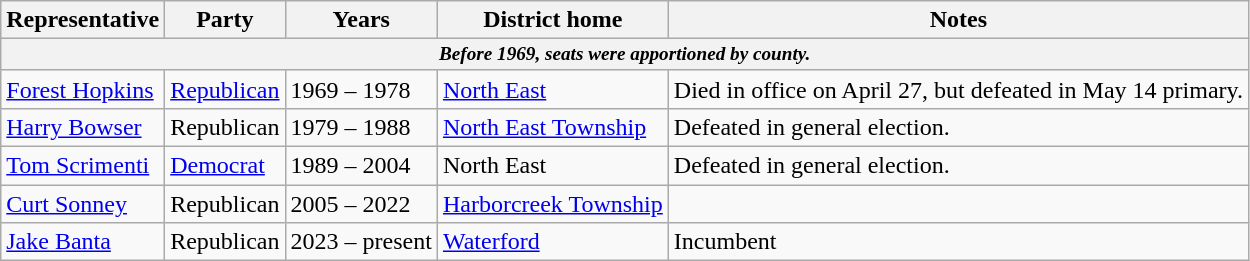<table class=wikitable>
<tr valign=bottom>
<th>Representative</th>
<th>Party</th>
<th>Years</th>
<th>District home</th>
<th>Notes</th>
</tr>
<tr>
<th colspan=5 style="font-size: 80%;"><em>Before 1969, seats were apportioned by county.</em></th>
</tr>
<tr>
<td><a href='#'>Forest Hopkins</a></td>
<td><a href='#'>Republican</a></td>
<td>1969 – 1978</td>
<td><a href='#'>North East</a></td>
<td>Died in office on April 27, but defeated in May 14 primary.</td>
</tr>
<tr>
<td><a href='#'>Harry Bowser</a></td>
<td>Republican</td>
<td>1979 – 1988</td>
<td><a href='#'>North East Township</a></td>
<td>Defeated in general election.</td>
</tr>
<tr>
<td><a href='#'>Tom Scrimenti</a></td>
<td><a href='#'>Democrat</a></td>
<td>1989 – 2004</td>
<td>North East</td>
<td>Defeated in general election.</td>
</tr>
<tr>
<td><a href='#'>Curt Sonney</a></td>
<td>Republican</td>
<td>2005 – 2022</td>
<td><a href='#'>Harborcreek Township</a></td>
<td></td>
</tr>
<tr>
<td><a href='#'>Jake Banta</a></td>
<td>Republican</td>
<td>2023 – present</td>
<td><a href='#'>Waterford</a></td>
<td>Incumbent</td>
</tr>
</table>
